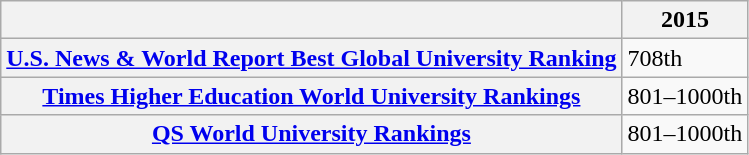<table class="wikitable">
<tr>
<th></th>
<th>2015</th>
</tr>
<tr>
<th><a href='#'>U.S. News & World Report Best Global University Ranking</a></th>
<td>708th</td>
</tr>
<tr>
<th><a href='#'>Times Higher Education World University Rankings</a></th>
<td>801–1000th</td>
</tr>
<tr>
<th><a href='#'>QS World University Rankings</a></th>
<td>801–1000th</td>
</tr>
</table>
